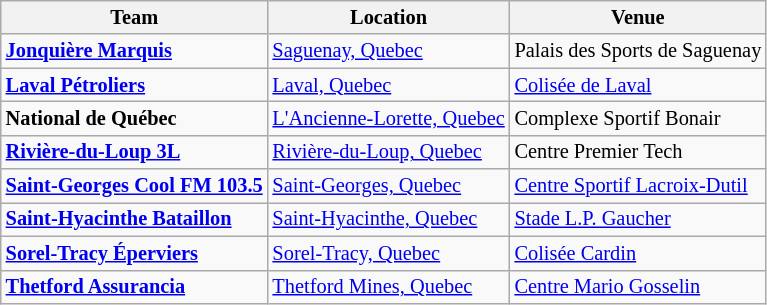<table class="wikitable" style="font-size:85%">
<tr>
<th>Team</th>
<th>Location</th>
<th>Venue</th>
</tr>
<tr>
<td><strong><a href='#'>Jonquière Marquis</a></strong></td>
<td><a href='#'>Saguenay, Quebec</a></td>
<td>Palais des Sports de Saguenay</td>
</tr>
<tr>
<td><strong><a href='#'>Laval Pétroliers</a></strong></td>
<td><a href='#'>Laval, Quebec</a></td>
<td><a href='#'>Colisée de Laval</a></td>
</tr>
<tr>
<td><strong>National de Québec</strong></td>
<td><a href='#'>L'Ancienne-Lorette, Quebec</a></td>
<td>Complexe Sportif Bonair</td>
</tr>
<tr>
<td><strong><a href='#'>Rivière-du-Loup 3L</a></strong></td>
<td><a href='#'>Rivière-du-Loup, Quebec</a></td>
<td>Centre Premier Tech</td>
</tr>
<tr>
<td><strong><a href='#'>Saint-Georges Cool FM 103.5</a></strong></td>
<td><a href='#'>Saint-Georges, Quebec</a></td>
<td><a href='#'>Centre Sportif Lacroix-Dutil</a></td>
</tr>
<tr>
<td><strong><a href='#'>Saint-Hyacinthe Bataillon</a></strong></td>
<td><a href='#'>Saint-Hyacinthe, Quebec</a></td>
<td><a href='#'>Stade L.P. Gaucher</a></td>
</tr>
<tr>
<td><strong><a href='#'>Sorel-Tracy Éperviers</a></strong></td>
<td><a href='#'>Sorel-Tracy, Quebec</a></td>
<td><a href='#'>Colisée Cardin</a></td>
</tr>
<tr>
<td><strong><a href='#'>Thetford Assurancia</a></strong></td>
<td><a href='#'>Thetford Mines, Quebec</a></td>
<td><a href='#'>Centre Mario Gosselin</a></td>
</tr>
</table>
